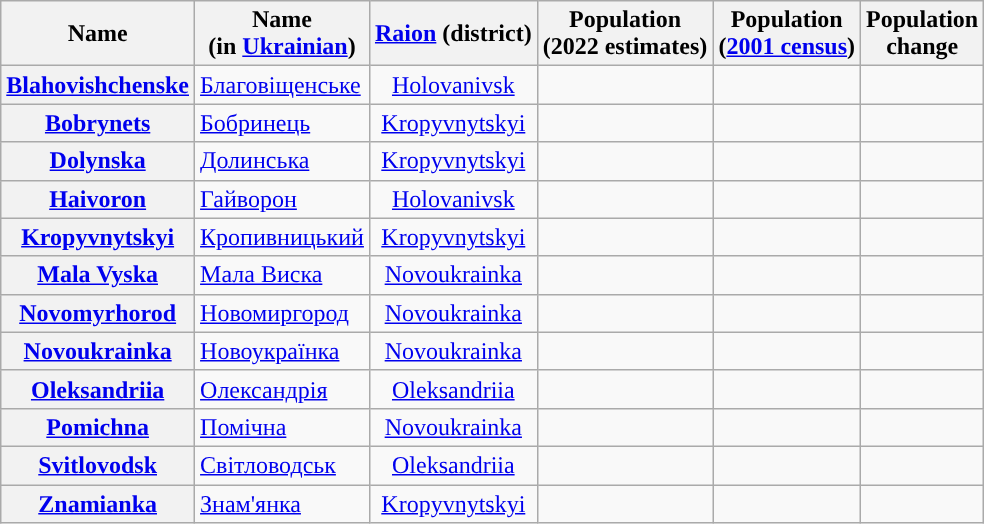<table class="wikitable sortable" id="Table of cities" caption="Tabulated list of cities in ">
<tr>
<th scope="col">Name</th>
<th scope="col">Name<br>(in <a href='#'>Ukrainian</a>)</th>
<th scope="col"><a href='#'>Raion</a> (district)</th>
<th scope="col">Population<br>(2022 estimates)</th>
<th scope="col">Population<br>(<a href='#'>2001 census</a>)</th>
<th scope="col">Population<br>change</th>
</tr>
<tr>
<th scope="row" align="left"><a href='#'>Blahovishchenske</a></th>
<td><a href='#'>Благовіщенське</a></td>
<td align=center><a href='#'>Holovanivsk</a></td>
<td align=right></td>
<td align=right></td>
<td align=right></td>
</tr>
<tr>
<th scope="row" align="left"><a href='#'>Bobrynets</a></th>
<td><a href='#'>Бобринець</a></td>
<td align=center><a href='#'>Kropyvnytskyi</a></td>
<td align=right></td>
<td align=right></td>
<td align=right></td>
</tr>
<tr>
<th scope="row" align="left"><a href='#'>Dolynska</a></th>
<td><a href='#'>Долинська</a></td>
<td align=center><a href='#'>Kropyvnytskyi</a></td>
<td align=right></td>
<td align=right></td>
<td align=right></td>
</tr>
<tr>
<th scope="row" align="left"><a href='#'>Haivoron</a></th>
<td><a href='#'>Гайворон</a></td>
<td align=center><a href='#'>Holovanivsk</a></td>
<td align=right></td>
<td align=right></td>
<td align=right></td>
</tr>
<tr>
<th scope="row" align="left"><a href='#'>Kropyvnytskyi</a></th>
<td><a href='#'>Кропивницький</a></td>
<td align=center><a href='#'>Kropyvnytskyi</a></td>
<td align=right></td>
<td align=right></td>
<td align=right></td>
</tr>
<tr>
<th scope="row" align="left"><a href='#'>Mala Vyska</a></th>
<td><a href='#'>Мала Виска</a></td>
<td align=center><a href='#'>Novoukrainka</a></td>
<td align=right></td>
<td align=right></td>
<td align=right></td>
</tr>
<tr>
<th scope="row" align="left"><a href='#'>Novomyrhorod</a></th>
<td><a href='#'>Новомиргород</a></td>
<td align=center><a href='#'>Novoukrainka</a></td>
<td align=right></td>
<td align=right></td>
<td align=right></td>
</tr>
<tr>
<th scope="row" align="left"><a href='#'>Novoukrainka</a></th>
<td><a href='#'>Новоукраїнка</a></td>
<td align=center><a href='#'>Novoukrainka</a></td>
<td align=right></td>
<td align=right></td>
<td align=right></td>
</tr>
<tr>
<th scope="row" align="left"><a href='#'>Oleksandriia</a></th>
<td><a href='#'>Олександрія</a></td>
<td align=center><a href='#'>Oleksandriia</a></td>
<td align=right></td>
<td align=right></td>
<td align=right></td>
</tr>
<tr>
<th scope="row" align="left"><a href='#'>Pomichna</a></th>
<td><a href='#'>Помічна</a></td>
<td align=center><a href='#'>Novoukrainka</a></td>
<td align=right></td>
<td align=right></td>
<td align=right></td>
</tr>
<tr>
<th scope="row" align="left"><a href='#'>Svitlovodsk</a></th>
<td><a href='#'>Світловодськ</a></td>
<td align=center><a href='#'>Oleksandriia</a></td>
<td align=right></td>
<td align=right></td>
<td align=right></td>
</tr>
<tr>
<th scope="row" align="left"><a href='#'>Znamianka</a></th>
<td><a href='#'>Знам'янка</a></td>
<td align=center><a href='#'>Kropyvnytskyi</a></td>
<td align=right></td>
<td align=right></td>
<td align=right></td>
</tr>
</table>
